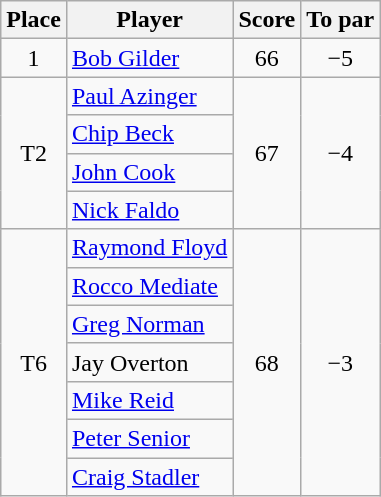<table class="wikitable">
<tr>
<th>Place</th>
<th>Player</th>
<th>Score</th>
<th>To par</th>
</tr>
<tr>
<td align="center">1</td>
<td> <a href='#'>Bob Gilder</a></td>
<td align="center">66</td>
<td align="center">−5</td>
</tr>
<tr>
<td rowspan=4 align="center">T2</td>
<td> <a href='#'>Paul Azinger</a></td>
<td rowspan=4 align="center">67</td>
<td rowspan=4 align="center">−4</td>
</tr>
<tr>
<td> <a href='#'>Chip Beck</a></td>
</tr>
<tr>
<td> <a href='#'>John Cook</a></td>
</tr>
<tr>
<td> <a href='#'>Nick Faldo</a></td>
</tr>
<tr>
<td rowspan=7 align="center">T6</td>
<td> <a href='#'>Raymond Floyd</a></td>
<td rowspan=7 align="center">68</td>
<td rowspan=7 align="center">−3</td>
</tr>
<tr>
<td> <a href='#'>Rocco Mediate</a></td>
</tr>
<tr>
<td> <a href='#'>Greg Norman</a></td>
</tr>
<tr>
<td> Jay Overton</td>
</tr>
<tr>
<td> <a href='#'>Mike Reid</a></td>
</tr>
<tr>
<td> <a href='#'>Peter Senior</a></td>
</tr>
<tr>
<td> <a href='#'>Craig Stadler</a></td>
</tr>
</table>
